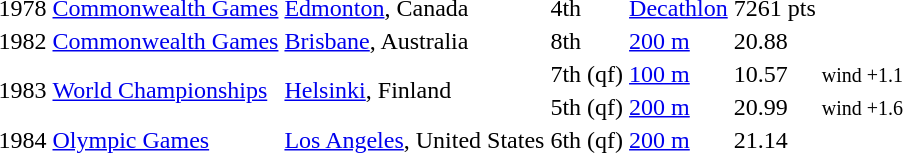<table>
<tr>
<td>1978</td>
<td><a href='#'>Commonwealth Games</a></td>
<td><a href='#'>Edmonton</a>, Canada</td>
<td>4th</td>
<td><a href='#'>Decathlon</a></td>
<td>7261 pts</td>
<td></td>
</tr>
<tr>
<td>1982</td>
<td><a href='#'>Commonwealth Games</a></td>
<td><a href='#'>Brisbane</a>, Australia</td>
<td>8th</td>
<td><a href='#'>200 m</a></td>
<td>20.88</td>
<td></td>
</tr>
<tr>
<td rowspan=2>1983</td>
<td rowspan=2><a href='#'>World Championships</a></td>
<td rowspan=2><a href='#'>Helsinki</a>, Finland</td>
<td>7th (qf)</td>
<td><a href='#'>100 m</a></td>
<td>10.57</td>
<td><small>wind +1.1</small></td>
</tr>
<tr>
<td>5th (qf)</td>
<td><a href='#'>200 m</a></td>
<td>20.99</td>
<td><small>wind +1.6</small></td>
</tr>
<tr>
<td>1984</td>
<td><a href='#'>Olympic Games</a></td>
<td><a href='#'>Los Angeles</a>, United States</td>
<td>6th (qf)</td>
<td><a href='#'>200 m</a></td>
<td>21.14</td>
<td></td>
</tr>
</table>
